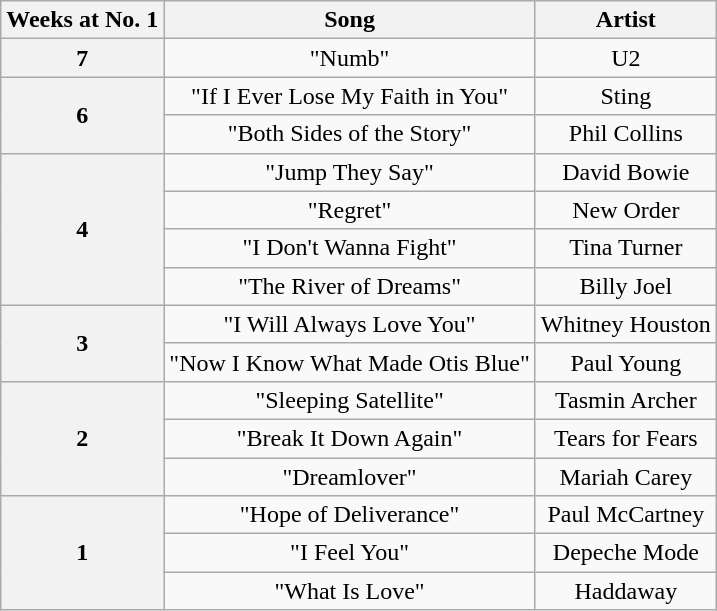<table class="wikitable plainrowheaders" style="text-align:center;">
<tr>
<th>Weeks at No. 1</th>
<th>Song</th>
<th>Artist</th>
</tr>
<tr>
<th>7</th>
<td>"Numb"</td>
<td>U2</td>
</tr>
<tr>
<th rowspan=2>6</th>
<td>"If I Ever Lose My Faith in You"</td>
<td>Sting</td>
</tr>
<tr>
<td>"Both Sides of the Story"</td>
<td>Phil Collins</td>
</tr>
<tr>
<th rowspan=4>4</th>
<td>"Jump They Say"</td>
<td>David Bowie</td>
</tr>
<tr>
<td>"Regret"</td>
<td>New Order</td>
</tr>
<tr>
<td>"I Don't Wanna Fight"</td>
<td>Tina Turner</td>
</tr>
<tr>
<td>"The River of Dreams"</td>
<td>Billy Joel</td>
</tr>
<tr>
<th rowspan=2>3</th>
<td>"I Will Always Love You"</td>
<td>Whitney Houston</td>
</tr>
<tr>
<td>"Now I Know What Made Otis Blue"</td>
<td>Paul Young</td>
</tr>
<tr>
<th rowspan=3>2</th>
<td>"Sleeping Satellite"</td>
<td>Tasmin Archer</td>
</tr>
<tr>
<td>"Break It Down Again"</td>
<td>Tears for Fears</td>
</tr>
<tr>
<td>"Dreamlover"</td>
<td>Mariah Carey</td>
</tr>
<tr>
<th rowspan=3>1</th>
<td>"Hope of Deliverance"</td>
<td>Paul McCartney</td>
</tr>
<tr>
<td>"I Feel You"</td>
<td>Depeche Mode</td>
</tr>
<tr>
<td>"What Is Love"</td>
<td>Haddaway</td>
</tr>
</table>
